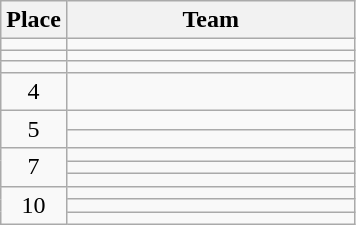<table class="wikitable" style="text-align: center;">
<tr>
<th width=35>Place</th>
<th width=185>Team</th>
</tr>
<tr>
<td></td>
<td style="text-align:left;"></td>
</tr>
<tr>
<td></td>
<td style="text-align:left;"></td>
</tr>
<tr>
<td></td>
<td style="text-align:left;"></td>
</tr>
<tr>
<td>4</td>
<td style="text-align:left;"></td>
</tr>
<tr>
<td rowspan=2>5</td>
<td style="text-align:left;"></td>
</tr>
<tr>
<td style="text-align:left;"></td>
</tr>
<tr>
<td rowspan=3>7</td>
<td style="text-align:left;"></td>
</tr>
<tr>
<td style="text-align:left;"></td>
</tr>
<tr>
<td style="text-align:left;"></td>
</tr>
<tr>
<td rowspan=3>10</td>
<td style="text-align:left;"></td>
</tr>
<tr>
<td style="text-align:left;"></td>
</tr>
<tr>
<td style="text-align:left;"></td>
</tr>
</table>
